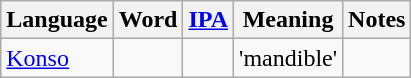<table class="wikitable">
<tr>
<th>Language</th>
<th>Word</th>
<th><a href='#'>IPA</a></th>
<th>Meaning</th>
<th>Notes</th>
</tr>
<tr>
<td><a href='#'>Konso</a></td>
<td></td>
<td></td>
<td>'mandible'</td>
<td></td>
</tr>
</table>
